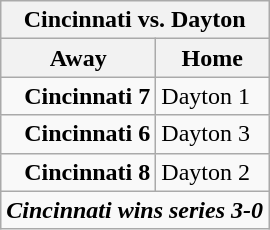<table class="wikitable">
<tr>
<th bgcolor="#DDDDDD" colspan="4">Cincinnati vs. Dayton</th>
</tr>
<tr>
<th>Away</th>
<th>Home</th>
</tr>
<tr>
<td align="right"><strong>Cincinnati 7</strong></td>
<td>Dayton 1</td>
</tr>
<tr>
<td align="right"><strong>Cincinnati 6</strong></td>
<td>Dayton 3</td>
</tr>
<tr>
<td align="right"><strong>Cincinnati 8</strong></td>
<td>Dayton 2</td>
</tr>
<tr align="center">
<td colspan="4"><strong><em>Cincinnati wins series 3-0</em></strong></td>
</tr>
</table>
